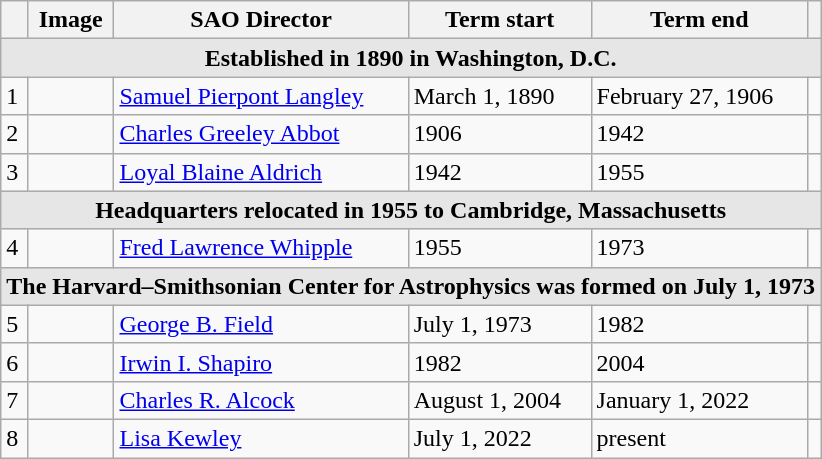<table class="wikitable">
<tr>
<th></th>
<th>Image</th>
<th>SAO Director</th>
<th>Term start</th>
<th>Term end</th>
<th></th>
</tr>
<tr>
<td colspan=6 bgcolor="#e6e6e6" style="text-align: center; font-weight: bold;">Established in 1890 in Washington, D.C.</td>
</tr>
<tr>
<td>1</td>
<td></td>
<td><a href='#'>Samuel Pierpont Langley</a></td>
<td>March 1, 1890</td>
<td>February 27, 1906</td>
<td></td>
</tr>
<tr>
<td>2</td>
<td></td>
<td><a href='#'>Charles Greeley Abbot</a></td>
<td>1906</td>
<td>1942</td>
<td></td>
</tr>
<tr>
<td>3</td>
<td></td>
<td><a href='#'>Loyal Blaine Aldrich</a></td>
<td>1942</td>
<td>1955</td>
<td></td>
</tr>
<tr>
<td colspan=6 bgcolor="#e6e6e6" style="text-align: center; font-weight: bold;">Headquarters relocated in 1955 to Cambridge, Massachusetts</td>
</tr>
<tr>
<td>4</td>
<td></td>
<td><a href='#'>Fred Lawrence Whipple</a></td>
<td>1955</td>
<td>1973</td>
<td></td>
</tr>
<tr>
<td colspan=6 bgcolor="#e6e6e6" style="text-align: center; font-weight: bold;">The Harvard–Smithsonian Center for Astrophysics was formed on July 1, 1973</td>
</tr>
<tr>
<td>5</td>
<td></td>
<td><a href='#'>George B. Field</a></td>
<td>July 1, 1973</td>
<td>1982</td>
<td></td>
</tr>
<tr>
<td>6</td>
<td></td>
<td><a href='#'>Irwin I. Shapiro</a></td>
<td>1982</td>
<td>2004</td>
<td></td>
</tr>
<tr>
<td>7</td>
<td></td>
<td><a href='#'>Charles R. Alcock</a></td>
<td>August 1, 2004</td>
<td>January 1, 2022</td>
<td></td>
</tr>
<tr>
<td>8</td>
<td></td>
<td><a href='#'>Lisa Kewley</a></td>
<td>July 1, 2022</td>
<td>present</td>
<td></td>
</tr>
</table>
